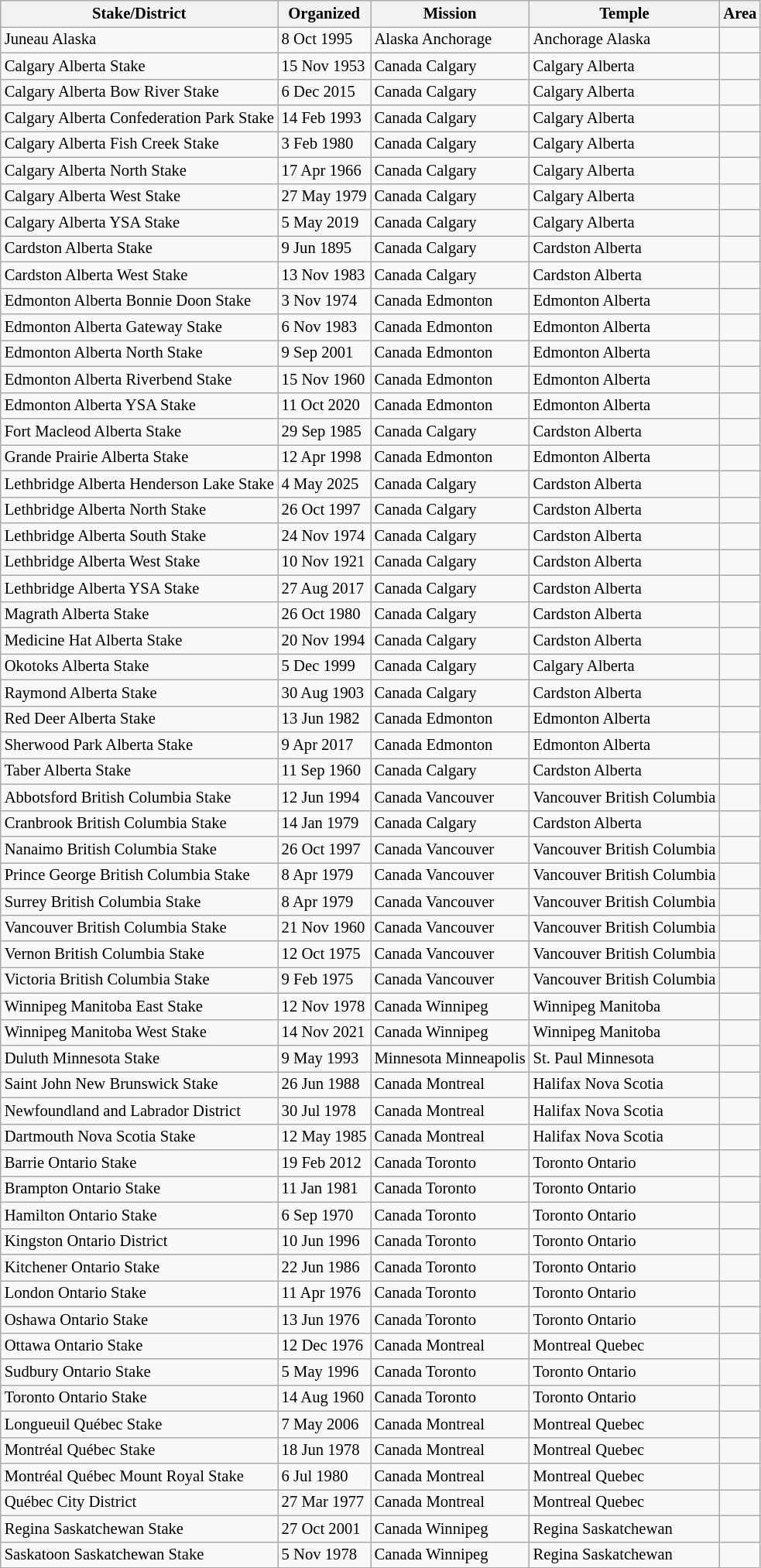<table class="wikitable sortable mw-collapsible mw-collapsed" style="font-size:86%">
<tr>
<th>Stake/District</th>
<th data-sort-type=date>Organized</th>
<th>Mission</th>
<th>Temple</th>
<th>Area</th>
</tr>
<tr>
<td>Juneau Alaska</td>
<td>8 Oct 1995</td>
<td>Alaska Anchorage</td>
<td>Anchorage Alaska</td>
<td></td>
</tr>
<tr>
<td>Calgary Alberta Stake</td>
<td>15 Nov 1953</td>
<td>Canada Calgary</td>
<td>Calgary Alberta</td>
<td></td>
</tr>
<tr>
<td>Calgary Alberta Bow River Stake</td>
<td>6 Dec 2015</td>
<td>Canada Calgary</td>
<td>Calgary Alberta</td>
<td></td>
</tr>
<tr>
<td>Calgary Alberta Confederation Park Stake</td>
<td>14 Feb 1993</td>
<td>Canada Calgary</td>
<td>Calgary Alberta</td>
<td></td>
</tr>
<tr>
<td>Calgary Alberta Fish Creek Stake</td>
<td>3 Feb 1980</td>
<td>Canada Calgary</td>
<td>Calgary Alberta</td>
<td></td>
</tr>
<tr>
<td>Calgary Alberta North Stake</td>
<td>17 Apr 1966</td>
<td>Canada Calgary</td>
<td>Calgary Alberta</td>
<td></td>
</tr>
<tr>
<td>Calgary Alberta West Stake</td>
<td>27 May 1979</td>
<td>Canada Calgary</td>
<td>Calgary Alberta</td>
<td></td>
</tr>
<tr>
<td>Calgary Alberta YSA Stake</td>
<td>5 May 2019</td>
<td>Canada Calgary</td>
<td>Calgary Alberta</td>
<td></td>
</tr>
<tr>
<td>Cardston Alberta Stake</td>
<td>9 Jun 1895</td>
<td>Canada Calgary</td>
<td>Cardston Alberta</td>
<td></td>
</tr>
<tr>
<td>Cardston Alberta West Stake</td>
<td>13 Nov 1983</td>
<td>Canada Calgary</td>
<td>Cardston Alberta</td>
<td></td>
</tr>
<tr>
<td>Edmonton Alberta Bonnie Doon Stake</td>
<td>3 Nov 1974</td>
<td>Canada Edmonton</td>
<td>Edmonton Alberta</td>
<td></td>
</tr>
<tr>
<td>Edmonton Alberta Gateway Stake</td>
<td>6 Nov 1983</td>
<td>Canada Edmonton</td>
<td>Edmonton Alberta</td>
<td></td>
</tr>
<tr>
<td>Edmonton Alberta North Stake</td>
<td>9 Sep 2001</td>
<td>Canada Edmonton</td>
<td>Edmonton Alberta</td>
<td></td>
</tr>
<tr>
<td>Edmonton Alberta Riverbend Stake</td>
<td>15 Nov 1960</td>
<td>Canada Edmonton</td>
<td>Edmonton Alberta</td>
<td></td>
</tr>
<tr>
<td>Edmonton Alberta YSA Stake</td>
<td>11 Oct 2020</td>
<td>Canada Edmonton</td>
<td>Edmonton Alberta</td>
<td></td>
</tr>
<tr>
<td>Fort Macleod Alberta Stake</td>
<td>29 Sep 1985</td>
<td>Canada Calgary</td>
<td>Cardston Alberta</td>
<td></td>
</tr>
<tr>
<td>Grande Prairie Alberta Stake</td>
<td>12 Apr 1998</td>
<td>Canada Edmonton</td>
<td>Edmonton Alberta</td>
<td></td>
</tr>
<tr>
<td>Lethbridge Alberta Henderson Lake Stake</td>
<td>4 May 2025</td>
<td>Canada Calgary</td>
<td>Cardston Alberta</td>
<td></td>
</tr>
<tr>
<td>Lethbridge Alberta North Stake</td>
<td>26 Oct 1997</td>
<td>Canada Calgary</td>
<td>Cardston Alberta</td>
<td></td>
</tr>
<tr>
<td>Lethbridge Alberta South Stake</td>
<td>24 Nov 1974</td>
<td>Canada Calgary</td>
<td>Cardston Alberta</td>
<td></td>
</tr>
<tr>
<td>Lethbridge Alberta West Stake</td>
<td>10 Nov 1921</td>
<td>Canada Calgary</td>
<td>Cardston Alberta</td>
<td></td>
</tr>
<tr>
<td>Lethbridge Alberta YSA Stake</td>
<td>27 Aug 2017</td>
<td>Canada Calgary</td>
<td>Cardston Alberta</td>
<td></td>
</tr>
<tr>
<td>Magrath Alberta Stake</td>
<td>26 Oct 1980</td>
<td>Canada Calgary</td>
<td>Cardston Alberta</td>
<td></td>
</tr>
<tr>
<td>Medicine Hat Alberta Stake</td>
<td>20 Nov 1994</td>
<td>Canada Calgary</td>
<td>Cardston Alberta</td>
<td></td>
</tr>
<tr>
<td>Okotoks Alberta Stake</td>
<td>5 Dec 1999</td>
<td>Canada Calgary</td>
<td>Calgary Alberta</td>
<td></td>
</tr>
<tr>
<td>Raymond Alberta Stake</td>
<td>30 Aug 1903</td>
<td>Canada Calgary</td>
<td>Cardston Alberta</td>
<td></td>
</tr>
<tr>
<td>Red Deer Alberta Stake</td>
<td>13 Jun 1982</td>
<td>Canada Edmonton</td>
<td>Edmonton Alberta</td>
<td></td>
</tr>
<tr>
<td>Sherwood Park Alberta Stake</td>
<td>9 Apr 2017</td>
<td>Canada Edmonton</td>
<td>Edmonton Alberta</td>
<td></td>
</tr>
<tr>
<td>Taber Alberta Stake</td>
<td>11 Sep 1960</td>
<td>Canada Calgary</td>
<td>Cardston Alberta</td>
<td></td>
</tr>
<tr>
<td>Abbotsford British Columbia Stake</td>
<td>12 Jun 1994</td>
<td>Canada Vancouver</td>
<td>Vancouver British Columbia</td>
<td></td>
</tr>
<tr>
<td>Cranbrook British Columbia Stake</td>
<td>14 Jan 1979</td>
<td>Canada Calgary</td>
<td>Cardston Alberta</td>
<td></td>
</tr>
<tr>
<td>Nanaimo British Columbia Stake</td>
<td>26 Oct 1997</td>
<td>Canada Vancouver</td>
<td>Vancouver British Columbia</td>
<td></td>
</tr>
<tr>
<td>Prince George British Columbia Stake</td>
<td>8 Apr 1979</td>
<td>Canada Vancouver</td>
<td>Vancouver British Columbia</td>
<td></td>
</tr>
<tr>
<td>Surrey British Columbia Stake</td>
<td>8 Apr 1979</td>
<td>Canada Vancouver</td>
<td>Vancouver British Columbia</td>
<td></td>
</tr>
<tr>
<td>Vancouver British Columbia Stake</td>
<td>21 Nov 1960</td>
<td>Canada Vancouver</td>
<td>Vancouver British Columbia</td>
<td></td>
</tr>
<tr>
<td>Vernon British Columbia Stake</td>
<td>12 Oct 1975</td>
<td>Canada Vancouver</td>
<td>Vancouver British Columbia</td>
<td></td>
</tr>
<tr>
<td>Victoria British Columbia Stake</td>
<td>9 Feb 1975</td>
<td>Canada Vancouver</td>
<td>Vancouver British Columbia</td>
<td></td>
</tr>
<tr>
<td>Winnipeg Manitoba East Stake</td>
<td>12 Nov 1978</td>
<td>Canada Winnipeg</td>
<td>Winnipeg Manitoba</td>
<td></td>
</tr>
<tr>
<td>Winnipeg Manitoba West Stake</td>
<td>14 Nov 2021</td>
<td>Canada Winnipeg</td>
<td>Winnipeg Manitoba</td>
<td></td>
</tr>
<tr>
<td>Duluth Minnesota Stake</td>
<td>9 May 1993</td>
<td>Minnesota Minneapolis</td>
<td>St. Paul Minnesota</td>
<td></td>
</tr>
<tr>
<td>Saint John New Brunswick Stake</td>
<td>26 Jun 1988</td>
<td>Canada Montreal</td>
<td>Halifax Nova Scotia</td>
<td></td>
</tr>
<tr>
<td>Newfoundland and Labrador District</td>
<td>30 Jul 1978</td>
<td>Canada Montreal</td>
<td>Halifax Nova Scotia</td>
<td></td>
</tr>
<tr>
<td>Dartmouth Nova Scotia Stake</td>
<td>12 May 1985</td>
<td>Canada Montreal</td>
<td>Halifax Nova Scotia</td>
<td></td>
</tr>
<tr>
<td>Barrie Ontario Stake</td>
<td>19 Feb 2012</td>
<td>Canada Toronto</td>
<td>Toronto Ontario</td>
<td></td>
</tr>
<tr>
<td>Brampton Ontario Stake</td>
<td>11 Jan 1981</td>
<td>Canada Toronto</td>
<td>Toronto Ontario</td>
<td></td>
</tr>
<tr>
<td>Hamilton Ontario Stake</td>
<td>6 Sep 1970</td>
<td>Canada Toronto</td>
<td>Toronto Ontario</td>
<td></td>
</tr>
<tr>
<td>Kingston Ontario District</td>
<td>10 Jun 1996</td>
<td>Canada Toronto</td>
<td>Toronto Ontario</td>
<td></td>
</tr>
<tr>
<td>Kitchener Ontario Stake</td>
<td>22 Jun 1986</td>
<td>Canada Toronto</td>
<td>Toronto Ontario</td>
<td></td>
</tr>
<tr>
<td>London Ontario Stake</td>
<td>11 Apr 1976</td>
<td>Canada Toronto</td>
<td>Toronto Ontario</td>
<td></td>
</tr>
<tr>
<td>Oshawa Ontario Stake</td>
<td>13 Jun 1976</td>
<td>Canada Toronto</td>
<td>Toronto Ontario</td>
<td></td>
</tr>
<tr>
<td>Ottawa Ontario Stake</td>
<td>12 Dec 1976</td>
<td>Canada Montreal</td>
<td>Montreal Quebec</td>
<td></td>
</tr>
<tr>
<td>Sudbury Ontario Stake</td>
<td>5 May 1996</td>
<td>Canada Toronto</td>
<td>Toronto Ontario</td>
<td></td>
</tr>
<tr>
<td>Toronto Ontario Stake</td>
<td>14 Aug 1960</td>
<td>Canada Toronto</td>
<td>Toronto Ontario</td>
<td></td>
</tr>
<tr>
<td>Longueuil Québec Stake</td>
<td>7 May 2006</td>
<td>Canada Montreal</td>
<td>Montreal Quebec</td>
<td></td>
</tr>
<tr>
<td>Montréal Québec Stake</td>
<td>18 Jun 1978</td>
<td>Canada Montreal</td>
<td>Montreal Quebec</td>
<td></td>
</tr>
<tr>
<td>Montréal Québec Mount Royal Stake</td>
<td>6 Jul 1980</td>
<td>Canada Montreal</td>
<td>Montreal Quebec</td>
<td></td>
</tr>
<tr>
<td>Québec City District</td>
<td>27 Mar 1977</td>
<td>Canada Montreal</td>
<td>Montreal Quebec</td>
<td></td>
</tr>
<tr>
<td>Regina Saskatchewan Stake</td>
<td>27 Oct 2001</td>
<td>Canada Winnipeg</td>
<td>Regina Saskatchewan</td>
<td></td>
</tr>
<tr>
<td>Saskatoon Saskatchewan Stake</td>
<td>5 Nov 1978</td>
<td>Canada Winnipeg</td>
<td>Regina Saskatchewan</td>
<td></td>
</tr>
</table>
